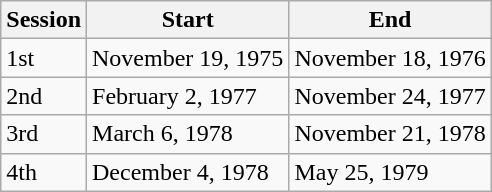<table class="wikitable">
<tr>
<th>Session</th>
<th>Start</th>
<th>End</th>
</tr>
<tr>
<td>1st</td>
<td>November 19, 1975</td>
<td>November 18, 1976</td>
</tr>
<tr>
<td>2nd</td>
<td>February 2, 1977</td>
<td>November 24, 1977</td>
</tr>
<tr>
<td>3rd</td>
<td>March 6, 1978</td>
<td>November 21, 1978</td>
</tr>
<tr>
<td>4th</td>
<td>December 4, 1978</td>
<td>May 25, 1979</td>
</tr>
</table>
